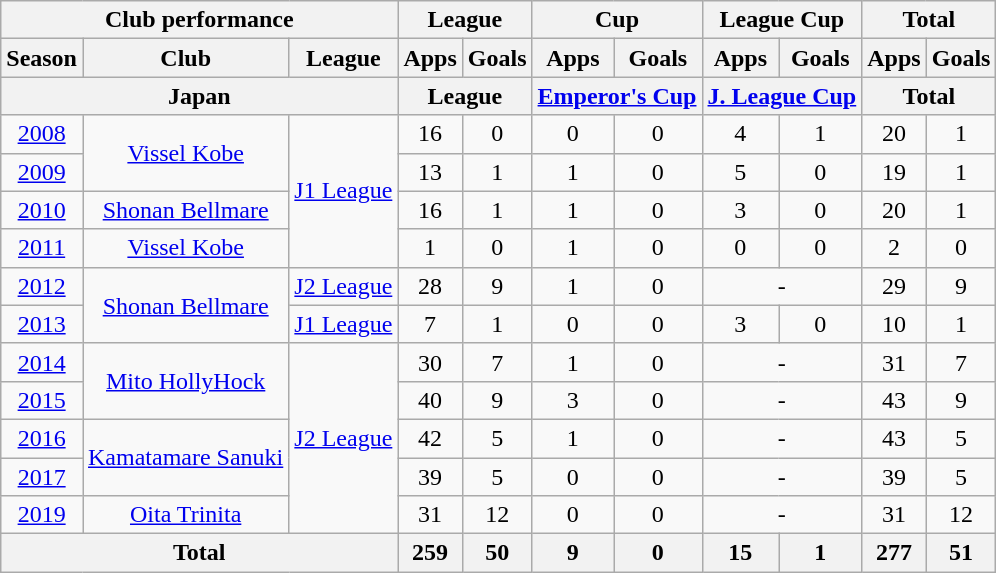<table class="wikitable" style="text-align:center;">
<tr>
<th colspan=3>Club performance</th>
<th colspan=2>League</th>
<th colspan=2>Cup</th>
<th colspan=2>League Cup</th>
<th colspan=2>Total</th>
</tr>
<tr>
<th>Season</th>
<th>Club</th>
<th>League</th>
<th>Apps</th>
<th>Goals</th>
<th>Apps</th>
<th>Goals</th>
<th>Apps</th>
<th>Goals</th>
<th>Apps</th>
<th>Goals</th>
</tr>
<tr>
<th colspan=3>Japan</th>
<th colspan=2>League</th>
<th colspan=2><a href='#'>Emperor's Cup</a></th>
<th colspan=2><a href='#'>J. League Cup</a></th>
<th colspan=2>Total</th>
</tr>
<tr>
<td><a href='#'>2008</a></td>
<td rowspan="2"><a href='#'>Vissel Kobe</a></td>
<td rowspan="4"><a href='#'>J1 League</a></td>
<td>16</td>
<td>0</td>
<td>0</td>
<td>0</td>
<td>4</td>
<td>1</td>
<td>20</td>
<td>1</td>
</tr>
<tr>
<td><a href='#'>2009</a></td>
<td>13</td>
<td>1</td>
<td>1</td>
<td>0</td>
<td>5</td>
<td>0</td>
<td>19</td>
<td>1</td>
</tr>
<tr>
<td><a href='#'>2010</a></td>
<td><a href='#'>Shonan Bellmare</a></td>
<td>16</td>
<td>1</td>
<td>1</td>
<td>0</td>
<td>3</td>
<td>0</td>
<td>20</td>
<td>1</td>
</tr>
<tr>
<td><a href='#'>2011</a></td>
<td><a href='#'>Vissel Kobe</a></td>
<td>1</td>
<td>0</td>
<td>1</td>
<td>0</td>
<td>0</td>
<td>0</td>
<td>2</td>
<td>0</td>
</tr>
<tr>
<td><a href='#'>2012</a></td>
<td rowspan="2"><a href='#'>Shonan Bellmare</a></td>
<td><a href='#'>J2 League</a></td>
<td>28</td>
<td>9</td>
<td>1</td>
<td>0</td>
<td colspan="2">-</td>
<td>29</td>
<td>9</td>
</tr>
<tr>
<td><a href='#'>2013</a></td>
<td><a href='#'>J1 League</a></td>
<td>7</td>
<td>1</td>
<td>0</td>
<td>0</td>
<td>3</td>
<td>0</td>
<td>10</td>
<td>1</td>
</tr>
<tr>
<td><a href='#'>2014</a></td>
<td rowspan="2"><a href='#'>Mito HollyHock</a></td>
<td rowspan="5"><a href='#'>J2 League</a></td>
<td>30</td>
<td>7</td>
<td>1</td>
<td>0</td>
<td colspan="2">-</td>
<td>31</td>
<td>7</td>
</tr>
<tr>
<td><a href='#'>2015</a></td>
<td>40</td>
<td>9</td>
<td>3</td>
<td>0</td>
<td colspan="2">-</td>
<td>43</td>
<td>9</td>
</tr>
<tr>
<td><a href='#'>2016</a></td>
<td rowspan="2"><a href='#'>Kamatamare Sanuki</a></td>
<td>42</td>
<td>5</td>
<td>1</td>
<td>0</td>
<td colspan="2">-</td>
<td>43</td>
<td>5</td>
</tr>
<tr>
<td><a href='#'>2017</a></td>
<td>39</td>
<td>5</td>
<td>0</td>
<td>0</td>
<td colspan="2">-</td>
<td>39</td>
<td>5</td>
</tr>
<tr>
<td><a href='#'>2019</a></td>
<td rowspan="1"><a href='#'>Oita Trinita</a></td>
<td>31</td>
<td>12</td>
<td>0</td>
<td>0</td>
<td colspan="2">-</td>
<td>31</td>
<td>12</td>
</tr>
<tr>
<th colspan=3>Total</th>
<th>259</th>
<th>50</th>
<th>9</th>
<th>0</th>
<th>15</th>
<th>1</th>
<th>277</th>
<th>51</th>
</tr>
</table>
